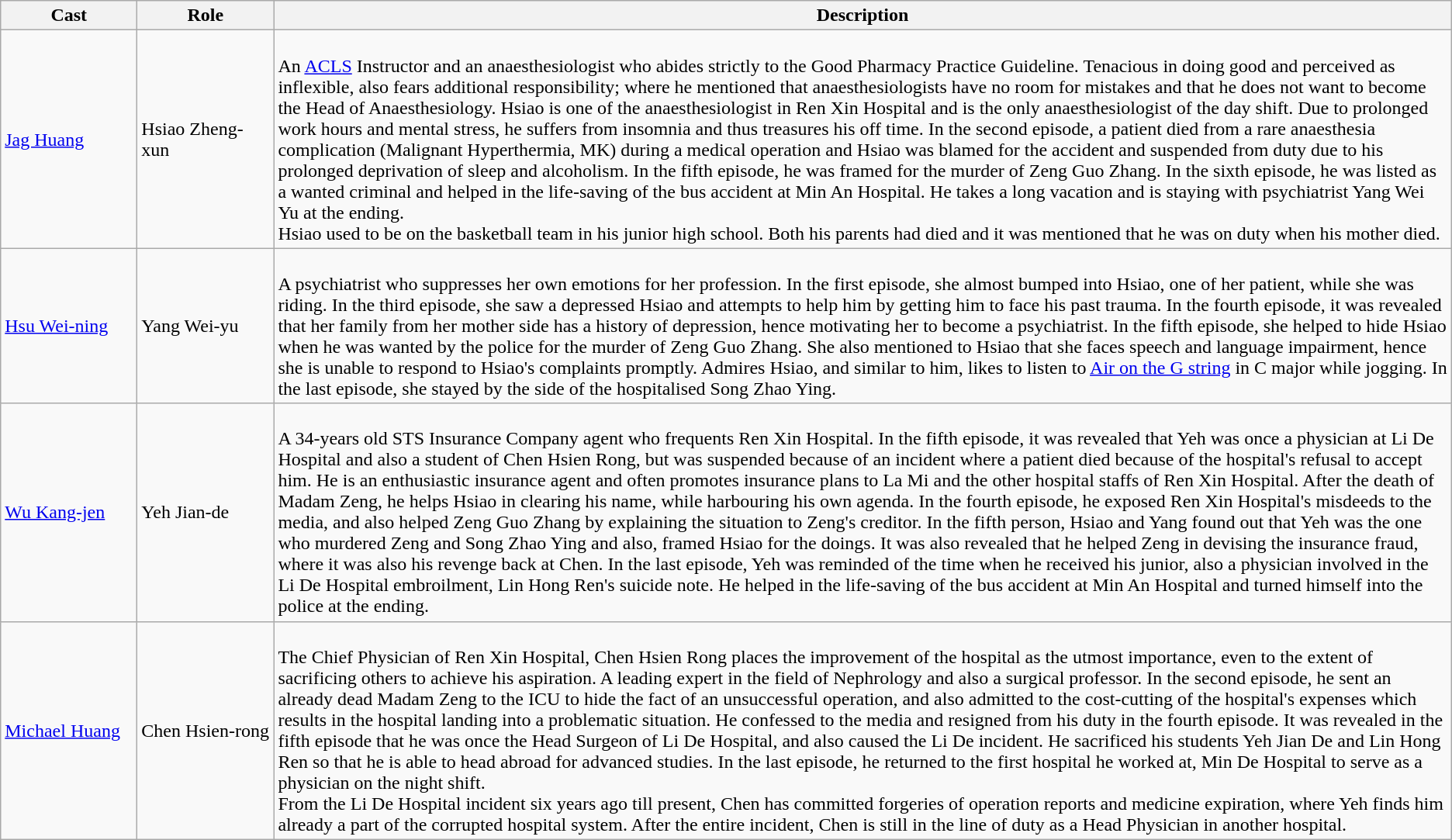<table class="wikitable">
<tr>
<th width="110px">Cast</th>
<th width="110px">Role</th>
<th>Description</th>
</tr>
<tr>
<td><a href='#'>Jag Huang</a></td>
<td>Hsiao Zheng-xun</td>
<td><br>An <a href='#'>ACLS</a> Instructor and an anaesthesiologist who abides strictly to the Good Pharmacy Practice Guideline. Tenacious in doing good and perceived as inflexible, also fears additional responsibility; where he mentioned that anaesthesiologists have no room for mistakes and that he does not want to become the Head of Anaesthesiology. Hsiao is one of the anaesthesiologist in Ren Xin Hospital and is the only anaesthesiologist of the day shift. Due to prolonged work hours and mental stress, he suffers from insomnia and thus treasures his off time. In the second episode, a patient died from a rare anaesthesia complication (Malignant Hyperthermia, MK) during a medical operation and Hsiao was blamed for the accident and suspended from duty due to his prolonged deprivation of sleep and alcoholism. In the fifth episode, he was framed for the murder of Zeng Guo Zhang. In the sixth episode, he was listed as a wanted criminal and helped in the life-saving of the bus accident at Min An Hospital. He takes a long vacation and is staying with psychiatrist Yang Wei Yu at the ending.<br>Hsiao used to be on the basketball team in his junior high school. Both his parents had died and it was mentioned that he was on duty when his mother died.</td>
</tr>
<tr>
<td><a href='#'>Hsu Wei-ning</a></td>
<td>Yang Wei-yu</td>
<td><br>A psychiatrist who suppresses her own emotions for her profession. In the first episode, she almost bumped into Hsiao, one of her patient, while she was riding. In the third episode, she saw a depressed Hsiao and attempts to help him by getting him to face his past trauma. In the fourth episode, it was revealed that her family from her mother side has a history of depression, hence motivating her to become a psychiatrist. In the fifth episode, she helped to hide Hsiao when he was wanted by the police for the murder of Zeng Guo Zhang. She also mentioned to Hsiao that she faces speech and language impairment, hence she is unable to respond to Hsiao's complaints promptly. Admires Hsiao, and similar to him, likes to listen to <a href='#'>Air on the G string</a> in C major while jogging. In the last episode, she stayed by the side of the hospitalised Song Zhao Ying.</td>
</tr>
<tr>
<td><a href='#'>Wu Kang-jen</a></td>
<td>Yeh Jian-de</td>
<td><br>A 34-years old STS Insurance Company agent who frequents Ren Xin Hospital. In the fifth episode, it was revealed that Yeh was once a physician at Li De Hospital and also a student of Chen Hsien Rong, but was suspended because of an incident where a patient died because of the hospital's refusal to accept him. He is an enthusiastic insurance agent and often promotes insurance plans to La Mi and the other hospital staffs of Ren Xin Hospital. After the death of Madam Zeng, he helps Hsiao in clearing his name, while harbouring his own agenda. In the fourth episode, he exposed Ren Xin Hospital's misdeeds to the media, and also helped Zeng Guo Zhang by explaining the situation to Zeng's creditor. In the fifth person, Hsiao and Yang found out that Yeh was the one who murdered Zeng and Song Zhao Ying and also, framed Hsiao for the doings. It was also revealed that he helped Zeng in devising the insurance fraud, where it was also his revenge back at Chen. In the last episode, Yeh was reminded of the time when he received his junior, also a physician involved in the Li De Hospital embroilment, Lin Hong Ren's suicide note. He helped in the life-saving of the bus accident at Min An Hospital and turned himself into the police at the ending.</td>
</tr>
<tr>
<td><a href='#'>Michael Huang</a></td>
<td>Chen Hsien-rong</td>
<td><br>The Chief Physician of Ren Xin Hospital, Chen Hsien Rong places the improvement of the hospital as the utmost importance, even to the extent of sacrificing others to achieve his aspiration. A leading expert in the field of Nephrology and also a surgical professor. In the second episode, he sent an already dead Madam Zeng to the ICU to hide the fact of an unsuccessful operation, and also admitted to the cost-cutting of the hospital's expenses which results in the hospital landing into a problematic situation. He confessed to the media and resigned from his duty in the fourth episode. It was revealed in the fifth episode that he was once the Head Surgeon of Li De Hospital, and also caused the Li De incident. He sacrificed his students Yeh Jian De and Lin Hong Ren so that he is able to head abroad for advanced studies. In the last episode, he returned to the first hospital he worked at, Min De Hospital to serve as a physician on the night shift.<br>From the Li De Hospital incident six years ago till present, Chen has committed forgeries of operation reports and medicine expiration, where Yeh finds him already a part of the corrupted hospital system. After the entire incident, Chen is still in the line of duty as a Head Physician in another hospital.</td>
</tr>
</table>
